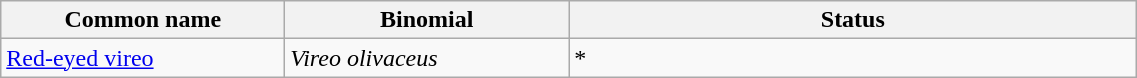<table width=60% class="wikitable">
<tr>
<th width=15%>Common name</th>
<th width=15%>Binomial</th>
<th width=30%>Status</th>
</tr>
<tr>
<td><a href='#'>Red-eyed vireo</a></td>
<td><em>Vireo olivaceus</em></td>
<td>*</td>
</tr>
</table>
